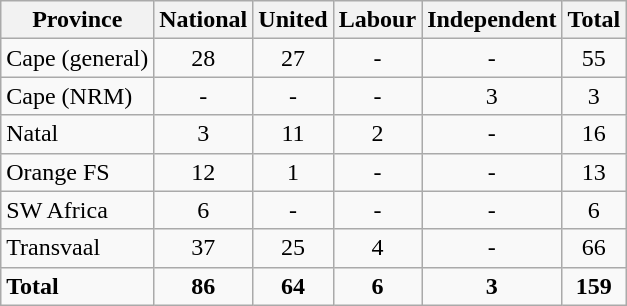<table class="wikitable">
<tr>
<th>Province</th>
<th>National</th>
<th>United</th>
<th>Labour</th>
<th>Independent</th>
<th>Total</th>
</tr>
<tr>
<td>Cape (general)</td>
<td align="center">28</td>
<td align="center">27</td>
<td align="center">-</td>
<td align="center">-</td>
<td align="center">55</td>
</tr>
<tr>
<td>Cape (NRM)</td>
<td align="center">-</td>
<td align="center">-</td>
<td align="center">-</td>
<td align="center">3</td>
<td align="center">3</td>
</tr>
<tr>
<td>Natal</td>
<td align="center">3</td>
<td align="center">11</td>
<td align="center">2</td>
<td align="center">-</td>
<td align="center">16</td>
</tr>
<tr>
<td>Orange FS</td>
<td align="center">12</td>
<td align="center">1</td>
<td align="center">-</td>
<td align="center">-</td>
<td align="center">13</td>
</tr>
<tr>
<td>SW Africa</td>
<td align="center">6</td>
<td align="center">-</td>
<td align="center">-</td>
<td align="center">-</td>
<td align="center">6</td>
</tr>
<tr>
<td>Transvaal</td>
<td align="center">37</td>
<td align="center">25</td>
<td align="center">4</td>
<td align="center">-</td>
<td align="center">66</td>
</tr>
<tr>
<td><strong>Total</strong></td>
<td align="center"><strong>86</strong></td>
<td align="center"><strong>64</strong></td>
<td align="center"><strong>6</strong></td>
<td align="center"><strong>3</strong></td>
<td align="center"><strong>159</strong></td>
</tr>
</table>
